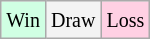<table class="wikitable">
<tr>
<td style="background-color: #d0ffe3;"><small>Win</small></td>
<td style="background-color: #f3f3f3;"><small>Draw</small></td>
<td style="background-color: #ffd0e3;"><small>Loss</small></td>
</tr>
</table>
